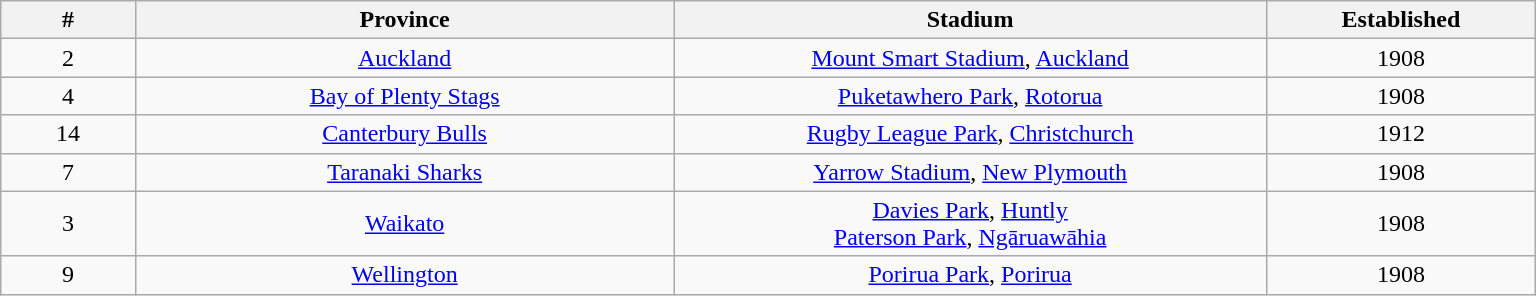<table class="wikitable sortable">
<tr>
<th width=5%>#</th>
<th width=20%>Province</th>
<th width=22%>Stadium</th>
<th width=10%>Established</th>
</tr>
<tr>
<td align=center>2</td>
<td align=center> <a href='#'>Auckland</a></td>
<td align=center><a href='#'>Mount Smart Stadium</a>, <a href='#'>Auckland</a></td>
<td align=center>1908</td>
</tr>
<tr>
<td align=center>4</td>
<td align=center> <a href='#'>Bay of Plenty Stags</a></td>
<td align=center><a href='#'>Puketawhero Park</a>, <a href='#'>Rotorua</a></td>
<td align=center>1908</td>
</tr>
<tr>
<td align=center>14</td>
<td align=center> <a href='#'>Canterbury Bulls</a></td>
<td align=center><a href='#'>Rugby League Park</a>, <a href='#'>Christchurch</a></td>
<td align=center>1912</td>
</tr>
<tr>
<td align=center>7</td>
<td align=center> <a href='#'>Taranaki Sharks</a></td>
<td align=center><a href='#'>Yarrow Stadium</a>, <a href='#'>New Plymouth</a></td>
<td align=center>1908</td>
</tr>
<tr>
<td align=center>3</td>
<td align=center> <a href='#'>Waikato</a></td>
<td align=center><a href='#'>Davies Park</a>, <a href='#'>Huntly</a><br><a href='#'>Paterson Park</a>, <a href='#'>Ngāruawāhia</a></td>
<td align=center>1908</td>
</tr>
<tr>
<td align=center>9</td>
<td align=center> <a href='#'>Wellington</a></td>
<td align=center><a href='#'>Porirua Park</a>, <a href='#'>Porirua</a></td>
<td align=center>1908</td>
</tr>
</table>
